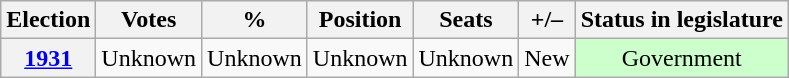<table class="wikitable" style="text-align:center">
<tr>
<th>Election</th>
<th scope="col">Votes</th>
<th scope="col">%</th>
<th>Position</th>
<th scope="col">Seats</th>
<th>+/–</th>
<th>Status in legislature</th>
</tr>
<tr>
<th><a href='#'>1931</a></th>
<td>Unknown</td>
<td>Unknown</td>
<td>Unknown</td>
<td>Unknown</td>
<td>New</td>
<td style="background:#cfc;">Government</td>
</tr>
</table>
